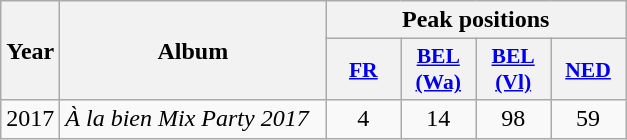<table class="wikitable">
<tr>
<th align="center" rowspan="2" width="10">Year</th>
<th align="center" rowspan="2" width="170">Album</th>
<th align="center" colspan="4" width="20">Peak positions</th>
</tr>
<tr>
<th scope="col" style="width:3em;font-size:90%;"><a href='#'>FR</a><br></th>
<th scope="col" style="width:3em;font-size:90%;"><a href='#'>BEL <br>(Wa)</a><br></th>
<th scope="col" style="width:3em;font-size:90%;"><a href='#'>BEL <br>(Vl)</a></th>
<th scope="col" style="width:3em;font-size:90%;"><a href='#'>NED</a></th>
</tr>
<tr>
<td style="text-align:center;">2017</td>
<td><em>À la bien Mix Party 2017</em></td>
<td style="text-align:center;">4</td>
<td style="text-align:center;">14</td>
<td style="text-align:center;">98</td>
<td style="text-align:center;">59</td>
</tr>
</table>
